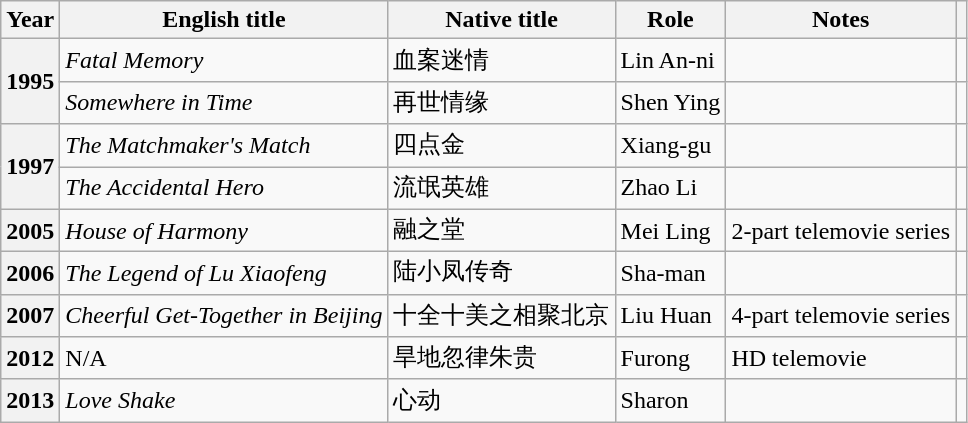<table class="wikitable sortable plainrowheaders">
<tr>
<th scope="col">Year</th>
<th scope="col">English title</th>
<th scope="col">Native title</th>
<th scope="col">Role</th>
<th scope="col" class="unsortable">Notes</th>
<th scope="col" class="unsortable"></th>
</tr>
<tr>
<th scope="row" rowspan="2">1995</th>
<td><em>Fatal Memory</em></td>
<td>血案迷情</td>
<td>Lin An-ni</td>
<td></td>
<td></td>
</tr>
<tr>
<td><em>Somewhere in Time</em></td>
<td>再世情缘</td>
<td>Shen Ying</td>
<td></td>
<td></td>
</tr>
<tr>
<th scope="row" rowspan="2">1997</th>
<td><em>The Matchmaker's Match</em></td>
<td>四点金</td>
<td>Xiang-gu</td>
<td></td>
<td></td>
</tr>
<tr>
<td><em>The Accidental Hero</em></td>
<td>流氓英雄</td>
<td>Zhao Li</td>
<td></td>
<td></td>
</tr>
<tr>
<th scope="row" rowspan="1">2005</th>
<td><em>House of Harmony</em></td>
<td>融之堂</td>
<td>Mei Ling</td>
<td>2-part telemovie series</td>
<td></td>
</tr>
<tr>
<th scope="row" rowspan="1">2006</th>
<td><em>The Legend of Lu Xiaofeng</em></td>
<td>陆小凤传奇</td>
<td>Sha-man</td>
<td></td>
<td></td>
</tr>
<tr>
<th scope="row" rowspan="1">2007</th>
<td><em>Cheerful Get-Together in Beijing</em></td>
<td>十全十美之相聚北京</td>
<td>Liu Huan</td>
<td>4-part telemovie series</td>
<td></td>
</tr>
<tr>
<th scope="row" rowspan="1">2012</th>
<td>N/A</td>
<td>旱地忽律朱贵</td>
<td>Furong</td>
<td>HD telemovie</td>
<td></td>
</tr>
<tr>
<th scope="row" rowspan="1">2013</th>
<td><em>Love Shake</em></td>
<td>心动</td>
<td>Sharon</td>
<td></td>
<td></td>
</tr>
</table>
